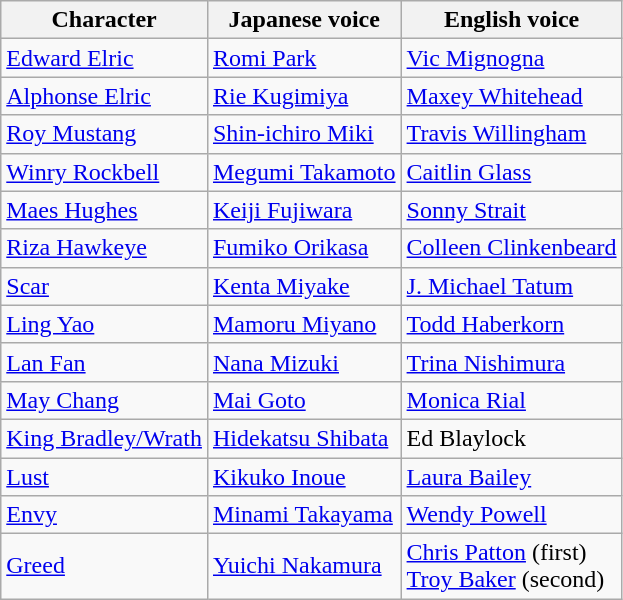<table class="wikitable">
<tr>
<th>Character</th>
<th>Japanese voice</th>
<th>English voice</th>
</tr>
<tr>
<td><a href='#'>Edward Elric</a></td>
<td><a href='#'>Romi Park</a></td>
<td><a href='#'>Vic Mignogna</a></td>
</tr>
<tr>
<td><a href='#'>Alphonse Elric</a></td>
<td><a href='#'>Rie Kugimiya</a></td>
<td><a href='#'>Maxey Whitehead</a></td>
</tr>
<tr>
<td><a href='#'>Roy Mustang</a></td>
<td><a href='#'>Shin-ichiro Miki</a></td>
<td><a href='#'>Travis Willingham</a></td>
</tr>
<tr>
<td><a href='#'>Winry Rockbell</a></td>
<td><a href='#'>Megumi Takamoto</a></td>
<td><a href='#'>Caitlin Glass</a></td>
</tr>
<tr>
<td><a href='#'>Maes Hughes</a></td>
<td><a href='#'>Keiji Fujiwara</a></td>
<td><a href='#'>Sonny Strait</a></td>
</tr>
<tr>
<td><a href='#'>Riza Hawkeye</a></td>
<td><a href='#'>Fumiko Orikasa</a></td>
<td><a href='#'>Colleen Clinkenbeard</a></td>
</tr>
<tr>
<td><a href='#'>Scar</a></td>
<td><a href='#'>Kenta Miyake</a></td>
<td><a href='#'>J. Michael Tatum</a></td>
</tr>
<tr>
<td><a href='#'>Ling Yao</a></td>
<td><a href='#'>Mamoru Miyano</a></td>
<td><a href='#'>Todd Haberkorn</a></td>
</tr>
<tr>
<td><a href='#'>Lan Fan</a></td>
<td><a href='#'>Nana Mizuki</a></td>
<td><a href='#'>Trina Nishimura</a></td>
</tr>
<tr>
<td><a href='#'>May Chang</a></td>
<td><a href='#'>Mai Goto</a></td>
<td><a href='#'>Monica Rial</a></td>
</tr>
<tr>
<td><a href='#'>King Bradley/Wrath</a></td>
<td><a href='#'>Hidekatsu Shibata</a></td>
<td>Ed Blaylock</td>
</tr>
<tr>
<td><a href='#'>Lust</a></td>
<td><a href='#'>Kikuko Inoue</a></td>
<td><a href='#'>Laura Bailey</a></td>
</tr>
<tr>
<td><a href='#'>Envy</a></td>
<td><a href='#'>Minami Takayama</a></td>
<td><a href='#'>Wendy Powell</a></td>
</tr>
<tr>
<td><a href='#'>Greed</a></td>
<td><a href='#'>Yuichi Nakamura</a></td>
<td><a href='#'>Chris Patton</a> (first)<br><a href='#'>Troy Baker</a> (second)</td>
</tr>
</table>
